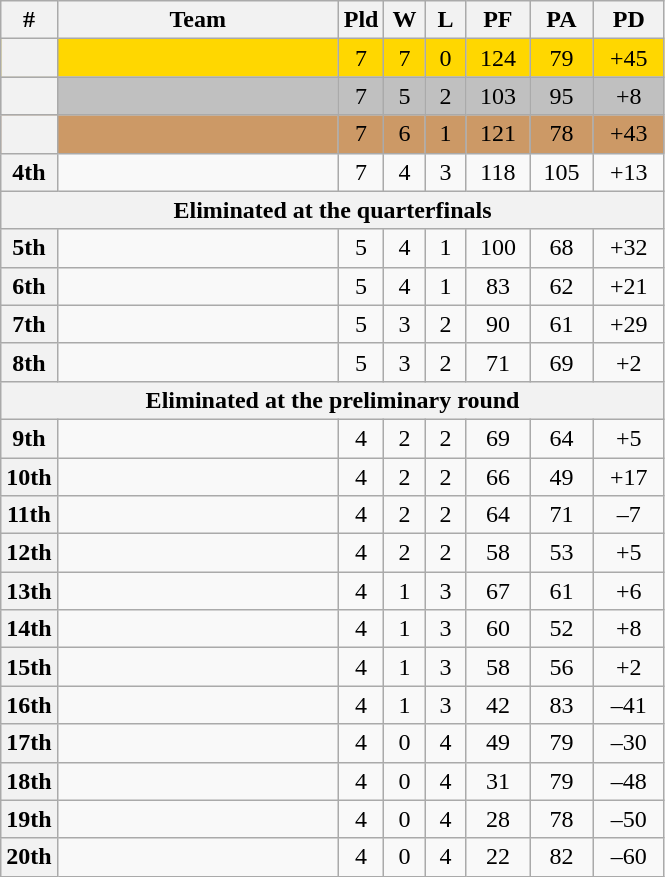<table class=wikitable style="text-align:center;">
<tr>
<th>#</th>
<th width=180px>Team</th>
<th width=20px>Pld</th>
<th width=20px>W</th>
<th width=20px>L</th>
<th width=35px>PF</th>
<th width=35px>PA</th>
<th width=40px>PD</th>
</tr>
<tr bgcolor=gold>
<th></th>
<td align=left></td>
<td>7</td>
<td>7</td>
<td>0</td>
<td>124</td>
<td>79</td>
<td>+45</td>
</tr>
<tr bgcolor=silver>
<th></th>
<td align=left></td>
<td>7</td>
<td>5</td>
<td>2</td>
<td>103</td>
<td>95</td>
<td>+8</td>
</tr>
<tr bgcolor=cc9966>
<th></th>
<td align=left></td>
<td>7</td>
<td>6</td>
<td>1</td>
<td>121</td>
<td>78</td>
<td>+43</td>
</tr>
<tr>
<th>4th</th>
<td align=left></td>
<td>7</td>
<td>4</td>
<td>3</td>
<td>118</td>
<td>105</td>
<td>+13</td>
</tr>
<tr>
<th colspan=11>Eliminated at the quarterfinals</th>
</tr>
<tr>
<th>5th</th>
<td align=left></td>
<td>5</td>
<td>4</td>
<td>1</td>
<td>100</td>
<td>68</td>
<td>+32</td>
</tr>
<tr>
<th>6th</th>
<td align=left></td>
<td>5</td>
<td>4</td>
<td>1</td>
<td>83</td>
<td>62</td>
<td>+21</td>
</tr>
<tr>
<th>7th</th>
<td align=left></td>
<td>5</td>
<td>3</td>
<td>2</td>
<td>90</td>
<td>61</td>
<td>+29</td>
</tr>
<tr>
<th>8th</th>
<td align=left></td>
<td>5</td>
<td>3</td>
<td>2</td>
<td>71</td>
<td>69</td>
<td>+2</td>
</tr>
<tr>
<th colspan=11>Eliminated at the preliminary round</th>
</tr>
<tr>
<th>9th</th>
<td align=left></td>
<td>4</td>
<td>2</td>
<td>2</td>
<td>69</td>
<td>64</td>
<td>+5</td>
</tr>
<tr>
<th>10th</th>
<td align=left></td>
<td>4</td>
<td>2</td>
<td>2</td>
<td>66</td>
<td>49</td>
<td>+17</td>
</tr>
<tr>
<th>11th</th>
<td align=left></td>
<td>4</td>
<td>2</td>
<td>2</td>
<td>64</td>
<td>71</td>
<td>–7</td>
</tr>
<tr>
<th>12th</th>
<td align=left></td>
<td>4</td>
<td>2</td>
<td>2</td>
<td>58</td>
<td>53</td>
<td>+5</td>
</tr>
<tr>
<th>13th</th>
<td align=left></td>
<td>4</td>
<td>1</td>
<td>3</td>
<td>67</td>
<td>61</td>
<td>+6</td>
</tr>
<tr>
<th>14th</th>
<td align=left></td>
<td>4</td>
<td>1</td>
<td>3</td>
<td>60</td>
<td>52</td>
<td>+8</td>
</tr>
<tr>
<th>15th</th>
<td align=left></td>
<td>4</td>
<td>1</td>
<td>3</td>
<td>58</td>
<td>56</td>
<td>+2</td>
</tr>
<tr>
<th>16th</th>
<td align=left></td>
<td>4</td>
<td>1</td>
<td>3</td>
<td>42</td>
<td>83</td>
<td>–41</td>
</tr>
<tr>
<th>17th</th>
<td align=left></td>
<td>4</td>
<td>0</td>
<td>4</td>
<td>49</td>
<td>79</td>
<td>–30</td>
</tr>
<tr>
<th>18th</th>
<td align=left></td>
<td>4</td>
<td>0</td>
<td>4</td>
<td>31</td>
<td>79</td>
<td>–48</td>
</tr>
<tr>
<th>19th</th>
<td align=left></td>
<td>4</td>
<td>0</td>
<td>4</td>
<td>28</td>
<td>78</td>
<td>–50</td>
</tr>
<tr>
<th>20th</th>
<td align=left></td>
<td>4</td>
<td>0</td>
<td>4</td>
<td>22</td>
<td>82</td>
<td>–60</td>
</tr>
</table>
